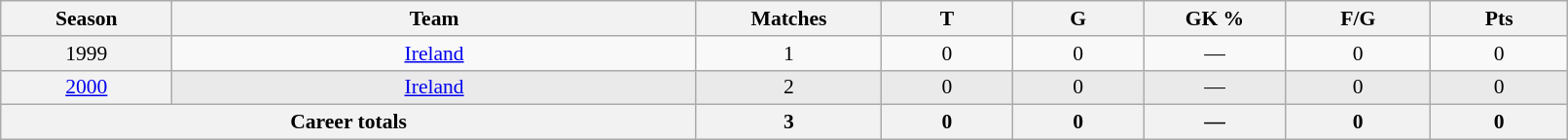<table class="wikitable sortable"  style="font-size:90%; text-align:center; width:85%;">
<tr>
<th width=2%>Season</th>
<th width=8%>Team</th>
<th width=2%>Matches</th>
<th width=2%>T</th>
<th width=2%>G</th>
<th width=2%>GK %</th>
<th width=2%>F/G</th>
<th width=2%>Pts</th>
</tr>
<tr>
<th scope="row" style="text-align:center; font-weight:normal">1999</th>
<td style="text-align:center;"> <a href='#'>Ireland</a></td>
<td>1</td>
<td>0</td>
<td>0</td>
<td>—</td>
<td>0</td>
<td>0</td>
</tr>
<tr style="background-color: #EAEAEA">
<th scope="row" style="text-align:center; font-weight:normal"><a href='#'>2000</a></th>
<td style="text-align:center;"> <a href='#'>Ireland</a></td>
<td>2</td>
<td>0</td>
<td>0</td>
<td>—</td>
<td>0</td>
<td>0</td>
</tr>
<tr class="sortbottom">
<th colspan=2>Career totals</th>
<th>3</th>
<th>0</th>
<th>0</th>
<th>—</th>
<th>0</th>
<th>0</th>
</tr>
</table>
